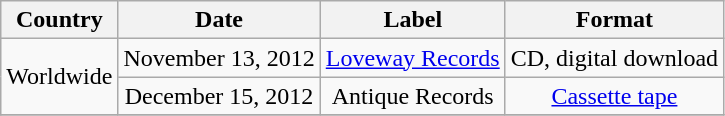<table class="wikitable" style="text-align:center;">
<tr>
<th>Country</th>
<th>Date</th>
<th>Label</th>
<th>Format</th>
</tr>
<tr>
<td rowspan="2">Worldwide</td>
<td>November 13, 2012</td>
<td><a href='#'>Loveway Records</a></td>
<td>CD, digital download</td>
</tr>
<tr>
<td>December 15, 2012</td>
<td>Antique Records</td>
<td><a href='#'>Cassette tape</a></td>
</tr>
<tr>
</tr>
</table>
